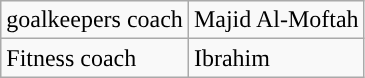<table class="wikitable">
<tr>
<td>goalkeepers coach</td>
<td> Majid Al-Moftah</td>
</tr>
<tr>
<td>Fitness coach</td>
<td> Ibrahim</td>
</tr>
</table>
